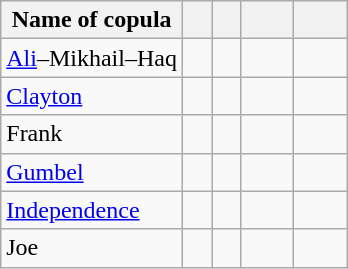<table class="wikitable">
<tr>
<th>Name of copula</th>
<th></th>
<th></th>
<th></th>
<th></th>
</tr>
<tr>
<td><a href='#'>Ali</a>–Mikhail–Haq</td>
<td> </td>
<td> </td>
<td>   </td>
<td>   </td>
</tr>
<tr>
<td><a href='#'>Clayton</a></td>
<td> </td>
<td> </td>
<td>   </td>
<td>       </td>
</tr>
<tr>
<td>Frank</td>
<td>   </td>
<td>    </td>
<td>   </td>
<td>       </td>
</tr>
<tr>
<td><a href='#'>Gumbel</a></td>
<td> </td>
<td> </td>
<td>       </td>
<td>   </td>
</tr>
<tr>
<td><a href='#'>Independence</a></td>
<td> </td>
<td> </td>
<td>       </td>
<td>   </td>
</tr>
<tr>
<td>Joe</td>
<td>   </td>
<td> </td>
<td>       </td>
<td>   </td>
</tr>
</table>
